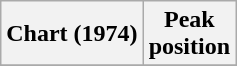<table class="wikitable sortable plainrowheaders" style="text-align:center">
<tr>
<th scope="col">Chart (1974)</th>
<th scope="col">Peak<br>position</th>
</tr>
<tr>
</tr>
</table>
